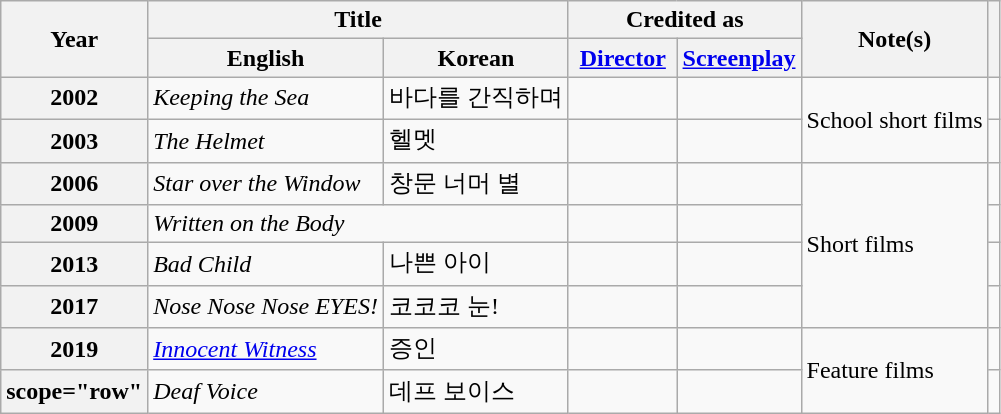<table class="wikitable sortable plainrowheaders">
<tr>
<th rowspan="2" style="width:33px;">Year</th>
<th colspan="2">Title</th>
<th colspan="2">Credited as</th>
<th rowspan="2" class="unsortable">Note(s)</th>
<th rowspan="2" class="unsortable"></th>
</tr>
<tr>
<th>English</th>
<th>Korean</th>
<th width="65" class="unsortable"><a href='#'>Director</a></th>
<th width="65" class="unsortable"><a href='#'>Screenplay</a></th>
</tr>
<tr>
<th scope="row">2002</th>
<td><em>Keeping the Sea</em></td>
<td>바다를 간직하며</td>
<td></td>
<td></td>
<td rowspan="2">School short films</td>
<td></td>
</tr>
<tr>
<th scope="row">2003</th>
<td><em>The Helmet</em></td>
<td>헬멧</td>
<td></td>
<td></td>
<td></td>
</tr>
<tr>
<th scope="row">2006</th>
<td><em>Star over the Window</em></td>
<td>창문 너머 별</td>
<td></td>
<td></td>
<td rowspan="4">Short films</td>
<td></td>
</tr>
<tr>
<th scope="row">2009</th>
<td colspan="2"><em>Written on the Body</em></td>
<td></td>
<td></td>
<td></td>
</tr>
<tr>
<th scope="row">2013</th>
<td><em>Bad Child</em></td>
<td>나쁜 아이</td>
<td></td>
<td></td>
<td></td>
</tr>
<tr>
<th scope="row">2017</th>
<td><em>Nose Nose Nose EYES!</em></td>
<td>코코코 눈!</td>
<td></td>
<td></td>
<td></td>
</tr>
<tr>
<th scope="row">2019</th>
<td><em><a href='#'>Innocent Witness</a></em></td>
<td>증인</td>
<td></td>
<td></td>
<td rowspan="2">Feature films</td>
<td></td>
</tr>
<tr>
<th>scope="row" </th>
<td><em>Deaf Voice</em></td>
<td>데프 보이스</td>
<td></td>
<td></td>
<td></td>
</tr>
</table>
